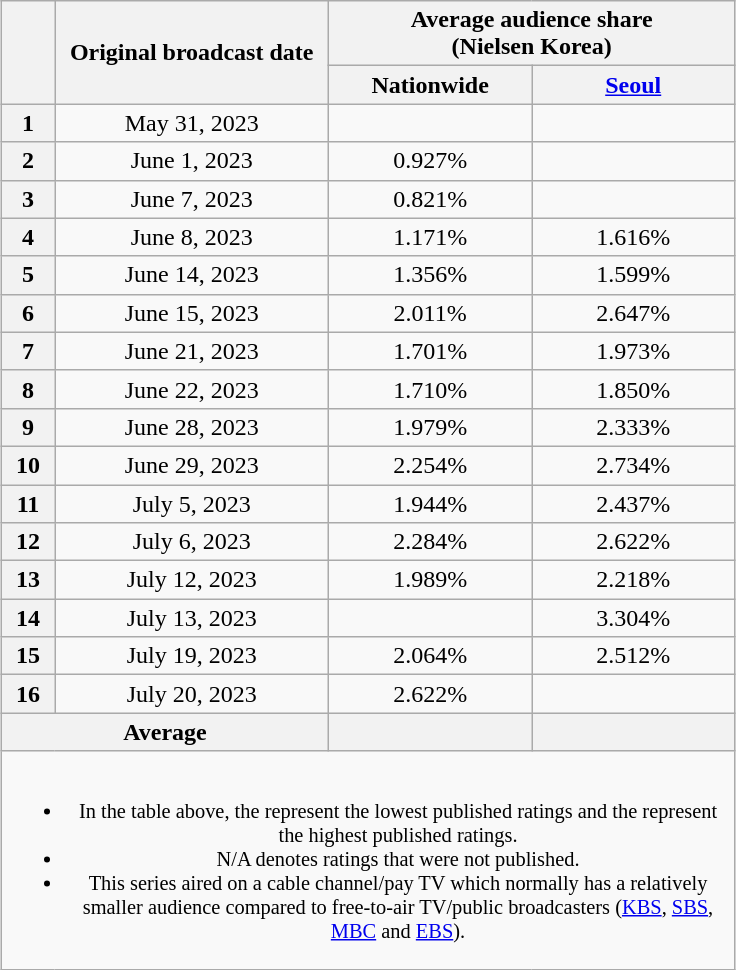<table class="wikitable" style="text-align:center; max-width:490px; margin-left:auto; margin-right:auto">
<tr>
<th rowspan="2" scope="col"></th>
<th rowspan="2" scope="col">Original broadcast date</th>
<th colspan="2" scope="col">Average audience share<br>(Nielsen Korea)</th>
</tr>
<tr>
<th scope="col" style="width:8em">Nationwide</th>
<th scope="col" style="width:8em"><a href='#'>Seoul</a></th>
</tr>
<tr>
<th>1</th>
<td>May 31, 2023</td>
<td><strong></strong> </td>
<td></td>
</tr>
<tr>
<th>2</th>
<td>June 1, 2023</td>
<td>0.927% </td>
<td><strong></strong> </td>
</tr>
<tr>
<th>3</th>
<td>June 7, 2023</td>
<td>0.821% </td>
<td></td>
</tr>
<tr>
<th>4</th>
<td>June 8, 2023</td>
<td>1.171% </td>
<td>1.616% </td>
</tr>
<tr>
<th>5</th>
<td>June 14, 2023</td>
<td>1.356% </td>
<td>1.599% </td>
</tr>
<tr>
<th>6</th>
<td>June 15, 2023</td>
<td>2.011% </td>
<td>2.647% </td>
</tr>
<tr>
<th>7</th>
<td>June 21, 2023</td>
<td>1.701% </td>
<td>1.973% </td>
</tr>
<tr>
<th>8</th>
<td>June 22, 2023</td>
<td>1.710% </td>
<td>1.850% </td>
</tr>
<tr>
<th>9</th>
<td>June 28, 2023</td>
<td>1.979% </td>
<td>2.333% </td>
</tr>
<tr>
<th>10</th>
<td>June 29, 2023</td>
<td>2.254% </td>
<td>2.734% </td>
</tr>
<tr>
<th>11</th>
<td>July 5, 2023</td>
<td>1.944% </td>
<td>2.437% </td>
</tr>
<tr>
<th>12</th>
<td>July 6, 2023</td>
<td>2.284% </td>
<td>2.622% </td>
</tr>
<tr>
<th>13</th>
<td>July 12, 2023</td>
<td>1.989% </td>
<td>2.218% </td>
</tr>
<tr>
<th>14</th>
<td>July 13, 2023</td>
<td><strong></strong> </td>
<td>3.304% </td>
</tr>
<tr>
<th>15</th>
<td>July 19, 2023</td>
<td>2.064% </td>
<td>2.512% </td>
</tr>
<tr>
<th>16</th>
<td>July 20, 2023</td>
<td>2.622% </td>
<td><strong></strong> </td>
</tr>
<tr>
<th colspan="2" scope="col">Average</th>
<th></th>
<th></th>
</tr>
<tr>
<td colspan="4" style="font-size:85%"><br><ul><li>In the table above, the <strong></strong> represent the lowest published ratings and the <strong></strong> represent the highest published ratings.</li><li>N/A denotes ratings that were not published.</li><li>This series aired on a cable channel/pay TV which normally has a relatively smaller audience compared to free-to-air TV/public broadcasters (<a href='#'>KBS</a>, <a href='#'>SBS</a>, <a href='#'>MBC</a> and <a href='#'>EBS</a>).</li></ul></td>
</tr>
</table>
